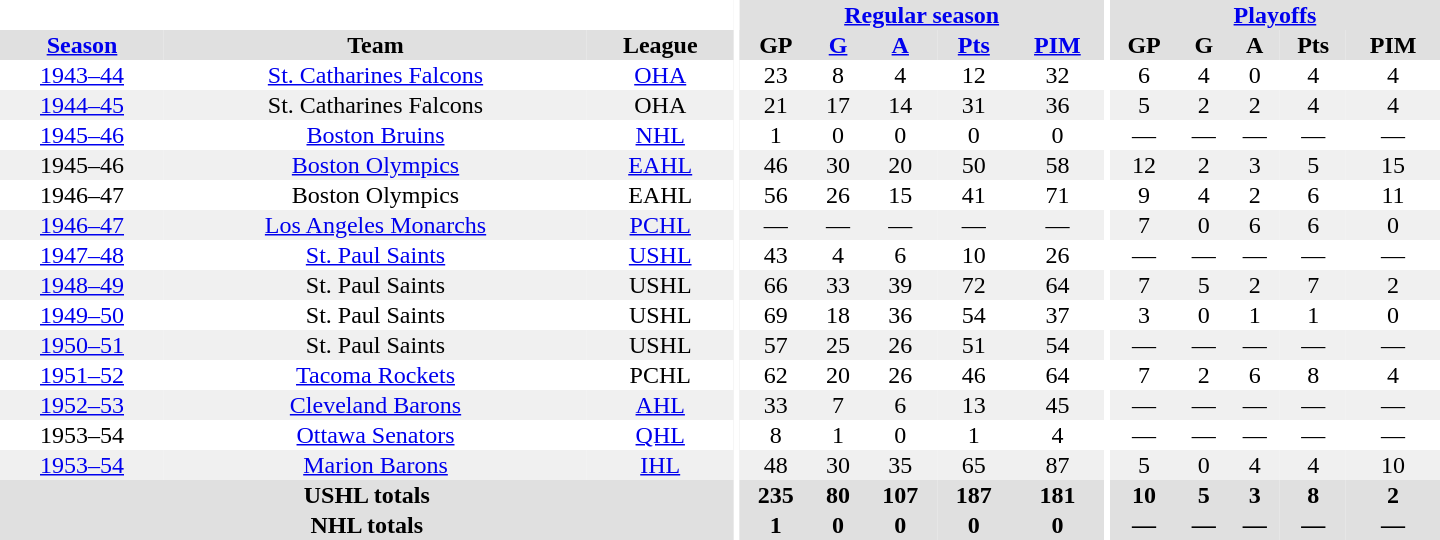<table border="0" cellpadding="1" cellspacing="0" style="text-align:center; width:60em">
<tr bgcolor="#e0e0e0">
<th colspan="3" bgcolor="#ffffff"></th>
<th rowspan="100" bgcolor="#ffffff"></th>
<th colspan="5"><a href='#'>Regular season</a></th>
<th rowspan="100" bgcolor="#ffffff"></th>
<th colspan="5"><a href='#'>Playoffs</a></th>
</tr>
<tr bgcolor="#e0e0e0">
<th><a href='#'>Season</a></th>
<th>Team</th>
<th>League</th>
<th>GP</th>
<th><a href='#'>G</a></th>
<th><a href='#'>A</a></th>
<th><a href='#'>Pts</a></th>
<th><a href='#'>PIM</a></th>
<th>GP</th>
<th>G</th>
<th>A</th>
<th>Pts</th>
<th>PIM</th>
</tr>
<tr>
<td><a href='#'>1943–44</a></td>
<td><a href='#'>St. Catharines Falcons</a></td>
<td><a href='#'>OHA</a></td>
<td>23</td>
<td>8</td>
<td>4</td>
<td>12</td>
<td>32</td>
<td>6</td>
<td>4</td>
<td>0</td>
<td>4</td>
<td>4</td>
</tr>
<tr bgcolor="#f0f0f0">
<td><a href='#'>1944–45</a></td>
<td>St. Catharines Falcons</td>
<td>OHA</td>
<td>21</td>
<td>17</td>
<td>14</td>
<td>31</td>
<td>36</td>
<td>5</td>
<td>2</td>
<td>2</td>
<td>4</td>
<td>4</td>
</tr>
<tr>
<td><a href='#'>1945–46</a></td>
<td><a href='#'>Boston Bruins</a></td>
<td><a href='#'>NHL</a></td>
<td>1</td>
<td>0</td>
<td>0</td>
<td>0</td>
<td>0</td>
<td>—</td>
<td>—</td>
<td>—</td>
<td>—</td>
<td>—</td>
</tr>
<tr bgcolor="#f0f0f0">
<td>1945–46</td>
<td><a href='#'>Boston Olympics</a></td>
<td><a href='#'>EAHL</a></td>
<td>46</td>
<td>30</td>
<td>20</td>
<td>50</td>
<td>58</td>
<td>12</td>
<td>2</td>
<td>3</td>
<td>5</td>
<td>15</td>
</tr>
<tr>
<td>1946–47</td>
<td>Boston Olympics</td>
<td>EAHL</td>
<td>56</td>
<td>26</td>
<td>15</td>
<td>41</td>
<td>71</td>
<td>9</td>
<td>4</td>
<td>2</td>
<td>6</td>
<td>11</td>
</tr>
<tr bgcolor="#f0f0f0">
<td><a href='#'>1946–47</a></td>
<td><a href='#'>Los Angeles Monarchs</a></td>
<td><a href='#'>PCHL</a></td>
<td>—</td>
<td>—</td>
<td>—</td>
<td>—</td>
<td>—</td>
<td>7</td>
<td>0</td>
<td>6</td>
<td>6</td>
<td>0</td>
</tr>
<tr>
<td><a href='#'>1947–48</a></td>
<td><a href='#'>St. Paul Saints</a></td>
<td><a href='#'>USHL</a></td>
<td>43</td>
<td>4</td>
<td>6</td>
<td>10</td>
<td>26</td>
<td>—</td>
<td>—</td>
<td>—</td>
<td>—</td>
<td>—</td>
</tr>
<tr bgcolor="#f0f0f0">
<td><a href='#'>1948–49</a></td>
<td>St. Paul Saints</td>
<td>USHL</td>
<td>66</td>
<td>33</td>
<td>39</td>
<td>72</td>
<td>64</td>
<td>7</td>
<td>5</td>
<td>2</td>
<td>7</td>
<td>2</td>
</tr>
<tr>
<td><a href='#'>1949–50</a></td>
<td>St. Paul Saints</td>
<td>USHL</td>
<td>69</td>
<td>18</td>
<td>36</td>
<td>54</td>
<td>37</td>
<td>3</td>
<td>0</td>
<td>1</td>
<td>1</td>
<td>0</td>
</tr>
<tr bgcolor="#f0f0f0">
<td><a href='#'>1950–51</a></td>
<td>St. Paul Saints</td>
<td>USHL</td>
<td>57</td>
<td>25</td>
<td>26</td>
<td>51</td>
<td>54</td>
<td>—</td>
<td>—</td>
<td>—</td>
<td>—</td>
<td>—</td>
</tr>
<tr>
<td><a href='#'>1951–52</a></td>
<td><a href='#'>Tacoma Rockets</a></td>
<td>PCHL</td>
<td>62</td>
<td>20</td>
<td>26</td>
<td>46</td>
<td>64</td>
<td>7</td>
<td>2</td>
<td>6</td>
<td>8</td>
<td>4</td>
</tr>
<tr bgcolor="#f0f0f0">
<td><a href='#'>1952–53</a></td>
<td><a href='#'>Cleveland Barons</a></td>
<td><a href='#'>AHL</a></td>
<td>33</td>
<td>7</td>
<td>6</td>
<td>13</td>
<td>45</td>
<td>—</td>
<td>—</td>
<td>—</td>
<td>—</td>
<td>—</td>
</tr>
<tr>
<td>1953–54</td>
<td><a href='#'>Ottawa Senators</a></td>
<td><a href='#'>QHL</a></td>
<td>8</td>
<td>1</td>
<td>0</td>
<td>1</td>
<td>4</td>
<td>—</td>
<td>—</td>
<td>—</td>
<td>—</td>
<td>—</td>
</tr>
<tr bgcolor="#f0f0f0">
<td><a href='#'>1953–54</a></td>
<td><a href='#'>Marion Barons</a></td>
<td><a href='#'>IHL</a></td>
<td>48</td>
<td>30</td>
<td>35</td>
<td>65</td>
<td>87</td>
<td>5</td>
<td>0</td>
<td>4</td>
<td>4</td>
<td>10</td>
</tr>
<tr bgcolor="#e0e0e0">
<th colspan="3">USHL totals</th>
<th>235</th>
<th>80</th>
<th>107</th>
<th>187</th>
<th>181</th>
<th>10</th>
<th>5</th>
<th>3</th>
<th>8</th>
<th>2</th>
</tr>
<tr bgcolor="#e0e0e0">
<th colspan="3">NHL totals</th>
<th>1</th>
<th>0</th>
<th>0</th>
<th>0</th>
<th>0</th>
<th>—</th>
<th>—</th>
<th>—</th>
<th>—</th>
<th>—</th>
</tr>
</table>
